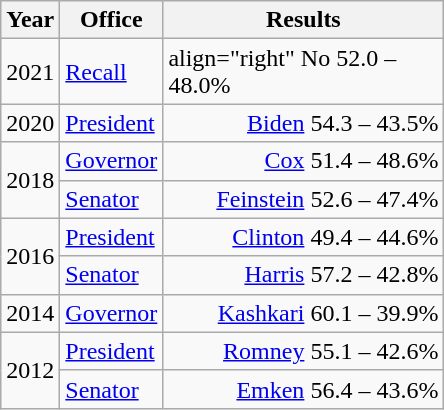<table class=wikitable>
<tr>
<th width="30">Year</th>
<th width="60">Office</th>
<th width="180">Results</th>
</tr>
<tr>
<td>2021</td>
<td><a href='#'>Recall</a></td>
<td>align="right"  No 52.0 – 48.0%</td>
</tr>
<tr>
<td rowspan="1">2020</td>
<td><a href='#'>President</a></td>
<td align="right" ><a href='#'>Biden</a> 54.3 – 43.5%</td>
</tr>
<tr>
<td rowspan="2">2018</td>
<td><a href='#'>Governor</a></td>
<td align="right" ><a href='#'>Cox</a> 51.4 – 48.6%</td>
</tr>
<tr>
<td><a href='#'>Senator</a></td>
<td align="right" ><a href='#'>Feinstein</a> 52.6 – 47.4%</td>
</tr>
<tr>
<td rowspan="2">2016</td>
<td><a href='#'>President</a></td>
<td align="right" ><a href='#'>Clinton</a> 49.4 – 44.6%</td>
</tr>
<tr>
<td><a href='#'>Senator</a></td>
<td align="right" ><a href='#'>Harris</a> 57.2 – 42.8%</td>
</tr>
<tr>
<td>2014</td>
<td><a href='#'>Governor</a></td>
<td align="right" ><a href='#'>Kashkari</a> 60.1 – 39.9%</td>
</tr>
<tr>
<td rowspan="2">2012</td>
<td><a href='#'>President</a></td>
<td align="right" ><a href='#'>Romney</a> 55.1 – 42.6%</td>
</tr>
<tr>
<td><a href='#'>Senator</a></td>
<td align="right" ><a href='#'>Emken</a> 56.4 – 43.6%</td>
</tr>
</table>
